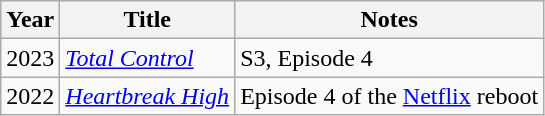<table class="wikitable">
<tr>
<th>Year</th>
<th>Title</th>
<th>Notes</th>
</tr>
<tr>
<td>2023</td>
<td><a href='#'><em>Total Control</em></a></td>
<td>S3, Episode 4</td>
</tr>
<tr>
<td>2022</td>
<td><a href='#'><em>Heartbreak High</em></a></td>
<td>Episode 4 of the <a href='#'>Netflix</a> reboot</td>
</tr>
</table>
